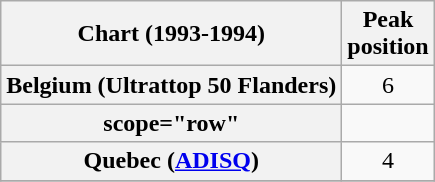<table class="wikitable sortable plainrowheaders">
<tr>
<th>Chart (1993-1994)</th>
<th>Peak<br>position</th>
</tr>
<tr>
<th scope="row">Belgium (Ultrattop 50 Flanders)</th>
<td align="center">6</td>
</tr>
<tr>
<th>scope="row"</th>
</tr>
<tr>
<th scope="row">Quebec (<a href='#'>ADISQ</a>)</th>
<td align="center">4</td>
</tr>
<tr>
</tr>
</table>
